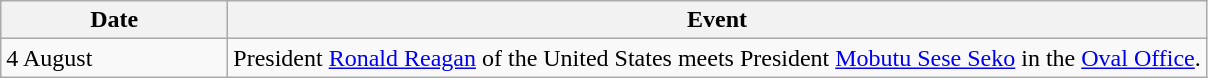<table class=wikitable>
<tr>
<th style="width:9em">Date</th>
<th>Event</th>
</tr>
<tr>
<td>4 August</td>
<td>President <a href='#'>Ronald Reagan</a> of the United States meets President <a href='#'>Mobutu Sese Seko</a> in the <a href='#'>Oval Office</a>.</td>
</tr>
</table>
